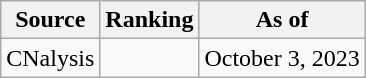<table class="wikitable" style="text-align:center">
<tr>
<th>Source</th>
<th>Ranking</th>
<th>As of</th>
</tr>
<tr>
<td align=left>CNalysis</td>
<td></td>
<td>October 3, 2023</td>
</tr>
</table>
